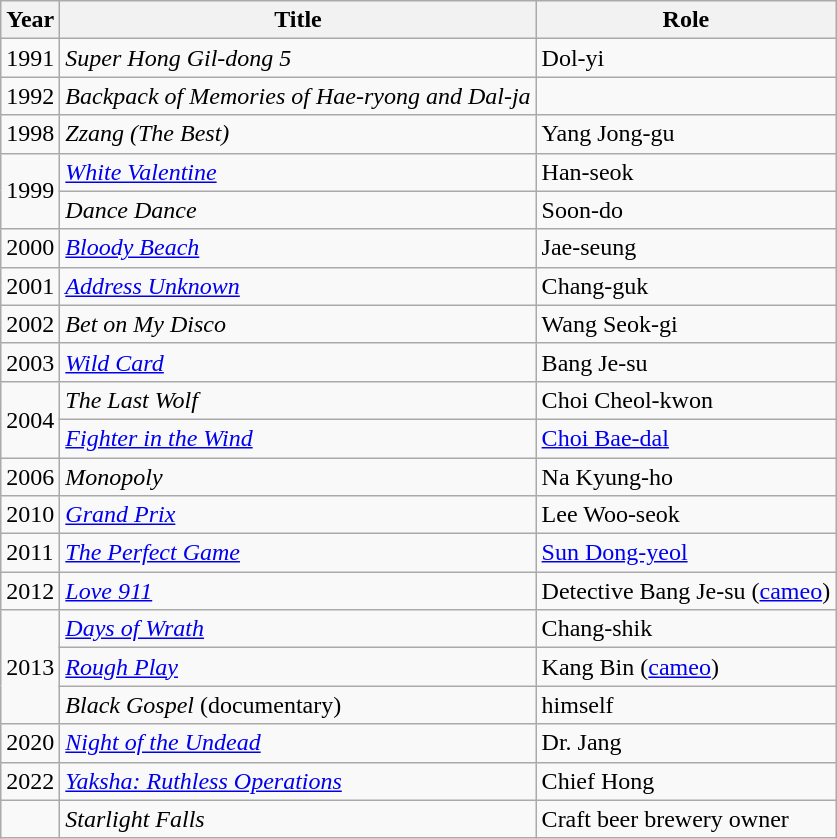<table class="wikitable sortable">
<tr>
<th width=10>Year</th>
<th>Title</th>
<th>Role</th>
</tr>
<tr>
<td>1991</td>
<td><em>Super Hong Gil-dong 5</em></td>
<td>Dol-yi</td>
</tr>
<tr>
<td>1992</td>
<td><em>Backpack of Memories of Hae-ryong and Dal-ja</em></td>
<td></td>
</tr>
<tr>
<td>1998</td>
<td><em>Zzang (The Best)</em></td>
<td>Yang Jong-gu</td>
</tr>
<tr>
<td rowspan=2>1999</td>
<td><em><a href='#'>White Valentine</a></em></td>
<td>Han-seok</td>
</tr>
<tr>
<td><em>Dance Dance</em></td>
<td>Soon-do</td>
</tr>
<tr>
<td>2000</td>
<td><em><a href='#'>Bloody Beach</a></em></td>
<td>Jae-seung</td>
</tr>
<tr>
<td>2001</td>
<td><em><a href='#'>Address Unknown</a></em></td>
<td>Chang-guk</td>
</tr>
<tr>
<td>2002</td>
<td><em>Bet on My Disco</em></td>
<td>Wang Seok-gi</td>
</tr>
<tr>
<td>2003</td>
<td><em><a href='#'>Wild Card</a></em></td>
<td>Bang Je-su</td>
</tr>
<tr>
<td rowspan=2>2004</td>
<td><em>The Last Wolf</em></td>
<td>Choi Cheol-kwon</td>
</tr>
<tr>
<td><em><a href='#'>Fighter in the Wind</a></em></td>
<td><a href='#'>Choi Bae-dal</a></td>
</tr>
<tr>
<td>2006</td>
<td><em>Monopoly</em></td>
<td>Na Kyung-ho</td>
</tr>
<tr>
<td>2010</td>
<td><em><a href='#'>Grand Prix</a></em></td>
<td>Lee Woo-seok</td>
</tr>
<tr>
<td>2011</td>
<td><em><a href='#'>The Perfect Game</a></em></td>
<td><a href='#'>Sun Dong-yeol</a></td>
</tr>
<tr>
<td>2012</td>
<td><em><a href='#'>Love 911</a></em></td>
<td>Detective Bang Je-su (<a href='#'>cameo</a>)</td>
</tr>
<tr>
<td rowspan=3>2013</td>
<td><em><a href='#'>Days of Wrath</a></em></td>
<td>Chang-shik</td>
</tr>
<tr>
<td><em><a href='#'>Rough Play</a></em></td>
<td>Kang Bin (<a href='#'>cameo</a>)</td>
</tr>
<tr>
<td><em>Black Gospel</em> (documentary)</td>
<td>himself</td>
</tr>
<tr>
<td>2020</td>
<td><em><a href='#'>Night of the Undead</a> </em></td>
<td>Dr. Jang</td>
</tr>
<tr>
<td>2022</td>
<td><em><a href='#'>Yaksha: Ruthless Operations</a></em></td>
<td>Chief Hong</td>
</tr>
<tr>
<td></td>
<td><em>Starlight Falls</em></td>
<td>Craft beer brewery owner</td>
</tr>
</table>
